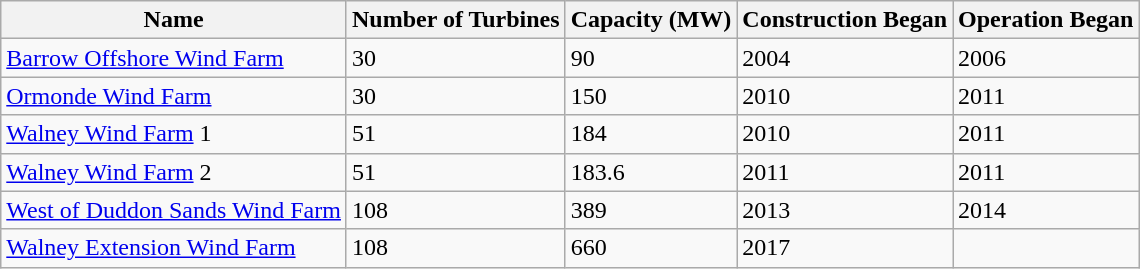<table class="wikitable">
<tr>
<th>Name</th>
<th>Number of Turbines</th>
<th>Capacity (MW)</th>
<th>Construction Began</th>
<th>Operation Began</th>
</tr>
<tr>
<td><a href='#'>Barrow Offshore Wind Farm</a></td>
<td>30</td>
<td>90</td>
<td>2004</td>
<td>2006</td>
</tr>
<tr>
<td><a href='#'>Ormonde Wind Farm</a></td>
<td>30</td>
<td>150</td>
<td>2010</td>
<td>2011</td>
</tr>
<tr>
<td><a href='#'>Walney Wind Farm</a> 1 </td>
<td>51</td>
<td>184</td>
<td>2010</td>
<td>2011</td>
</tr>
<tr>
<td><a href='#'>Walney Wind Farm</a> 2 </td>
<td>51</td>
<td>183.6</td>
<td>2011</td>
<td>2011 </td>
</tr>
<tr>
<td><a href='#'>West of Duddon Sands Wind Farm</a></td>
<td>108</td>
<td>389</td>
<td>2013</td>
<td>2014</td>
</tr>
<tr>
<td><a href='#'>Walney Extension Wind Farm</a></td>
<td>108</td>
<td>660</td>
<td>2017</td>
<td></td>
</tr>
</table>
